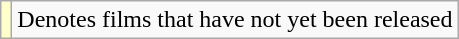<table class="wikitable">
<tr>
<td style="background:#FFFFCC;"></td>
<td>Denotes films that have not yet been released</td>
</tr>
</table>
